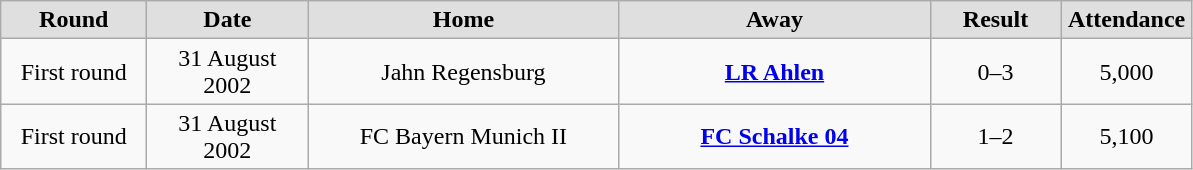<table class="wikitable">
<tr style="text-align:center; background:#dfdfdf;">
<td style="width:90px;"><strong>Round</strong></td>
<td style="width:100px;"><strong>Date</strong></td>
<td style="width:200px;"><strong>Home</strong></td>
<td style="width:200px;"><strong>Away</strong></td>
<td style="width:80px;"><strong>Result</strong></td>
<td style="width:80px;"><strong>Attendance</strong></td>
</tr>
<tr style="text-align:center;">
<td>First round</td>
<td>31 August 2002</td>
<td>Jahn Regensburg</td>
<td><strong><a href='#'>LR Ahlen</a></strong></td>
<td>0–3</td>
<td>5,000</td>
</tr>
<tr style="text-align:center;">
<td>First round</td>
<td>31 August 2002</td>
<td>FC Bayern Munich II</td>
<td><strong><a href='#'>FC Schalke 04</a></strong></td>
<td>1–2</td>
<td>5,100</td>
</tr>
</table>
